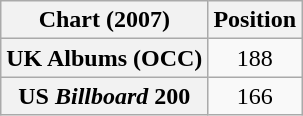<table class="wikitable sortable plainrowheaders" style="text-align:center">
<tr>
<th scope="col">Chart (2007)</th>
<th scope="col">Position</th>
</tr>
<tr>
<th scope="row">UK Albums (OCC)</th>
<td>188</td>
</tr>
<tr>
<th scope="row">US <em>Billboard</em> 200</th>
<td>166</td>
</tr>
</table>
